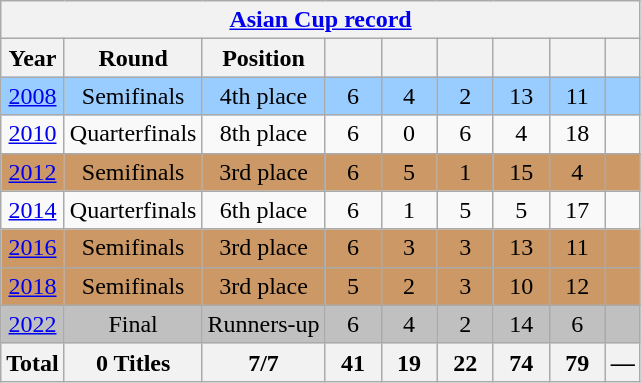<table class="wikitable" style="text-align: center;">
<tr>
<th colspan=9><a href='#'>Asian Cup record</a></th>
</tr>
<tr>
<th>Year</th>
<th>Round</th>
<th>Position</th>
<th width=30></th>
<th width=30></th>
<th width=30></th>
<th width=30></th>
<th width=30></th>
<th></th>
</tr>
<tr bgcolor=#9acdff>
<td> <a href='#'>2008</a></td>
<td>Semifinals</td>
<td>4th place</td>
<td>6</td>
<td>4</td>
<td>2</td>
<td>13</td>
<td>11</td>
<td></td>
</tr>
<tr>
<td> <a href='#'>2010</a></td>
<td>Quarterfinals</td>
<td>8th place</td>
<td>6</td>
<td>0</td>
<td>6</td>
<td>4</td>
<td>18</td>
<td></td>
</tr>
<tr bgcolor=#cc9966>
<td> <a href='#'>2012</a></td>
<td>Semifinals</td>
<td>3rd place</td>
<td>6</td>
<td>5</td>
<td>1</td>
<td>15</td>
<td>4</td>
<td></td>
</tr>
<tr>
<td> <a href='#'>2014</a></td>
<td>Quarterfinals</td>
<td>6th place</td>
<td>6</td>
<td>1</td>
<td>5</td>
<td>5</td>
<td>17</td>
<td></td>
</tr>
<tr bgcolor=#cc9966>
<td> <a href='#'>2016</a></td>
<td>Semifinals</td>
<td>3rd place</td>
<td>6</td>
<td>3</td>
<td>3</td>
<td>13</td>
<td>11</td>
<td></td>
</tr>
<tr bgcolor=#cc9966>
<td> <a href='#'>2018</a></td>
<td>Semifinals</td>
<td>3rd place</td>
<td>5</td>
<td>2</td>
<td>3</td>
<td>10</td>
<td>12</td>
<td></td>
</tr>
<tr bgcolor=silver>
<td> <a href='#'>2022</a></td>
<td>Final</td>
<td>Runners-up</td>
<td>6</td>
<td>4</td>
<td>2</td>
<td>14</td>
<td>6</td>
<td></td>
</tr>
<tr>
<th>Total</th>
<th>0 Titles</th>
<th>7/7</th>
<th>41</th>
<th>19</th>
<th>22</th>
<th>74</th>
<th>79</th>
<th>—</th>
</tr>
</table>
